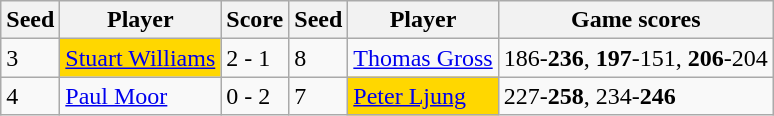<table class="wikitable">
<tr>
<th>Seed</th>
<th>Player</th>
<th>Score</th>
<th>Seed</th>
<th>Player</th>
<th>Game scores</th>
</tr>
<tr>
<td>3</td>
<td bgcolor="gold"> <a href='#'>Stuart Williams</a></td>
<td>2 - 1</td>
<td>8</td>
<td> <a href='#'>Thomas Gross</a></td>
<td>186-<strong>236</strong>, <strong>197</strong>-151, <strong>206</strong>-204</td>
</tr>
<tr>
<td>4</td>
<td> <a href='#'>Paul Moor</a></td>
<td>0 - 2</td>
<td>7</td>
<td bgcolor="gold"> <a href='#'>Peter Ljung</a></td>
<td>227-<strong>258</strong>, 234-<strong>246</strong></td>
</tr>
</table>
